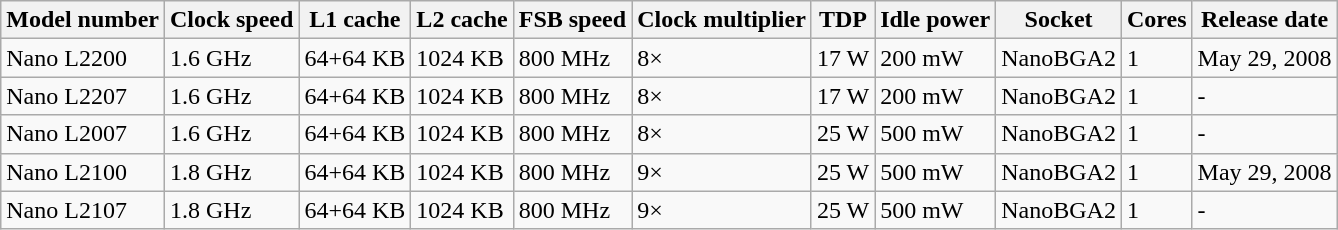<table class="wikitable">
<tr>
<th>Model number</th>
<th>Clock speed</th>
<th>L1 cache</th>
<th>L2 cache</th>
<th>FSB speed</th>
<th>Clock multiplier</th>
<th>TDP</th>
<th>Idle power</th>
<th>Socket</th>
<th>Cores</th>
<th>Release date</th>
</tr>
<tr>
<td>Nano L2200</td>
<td>1.6 GHz</td>
<td>64+64 KB</td>
<td>1024 KB</td>
<td>800 MHz</td>
<td>8×</td>
<td>17 W</td>
<td>200 mW</td>
<td>NanoBGA2</td>
<td>1</td>
<td>May 29, 2008</td>
</tr>
<tr>
<td>Nano L2207</td>
<td>1.6 GHz</td>
<td>64+64 KB</td>
<td>1024 KB</td>
<td>800 MHz</td>
<td>8×</td>
<td>17 W</td>
<td>200 mW</td>
<td>NanoBGA2</td>
<td>1</td>
<td>-</td>
</tr>
<tr>
<td>Nano L2007</td>
<td>1.6 GHz</td>
<td>64+64 KB</td>
<td>1024 KB</td>
<td>800 MHz</td>
<td>8×</td>
<td>25 W</td>
<td>500 mW</td>
<td>NanoBGA2</td>
<td>1</td>
<td>-</td>
</tr>
<tr>
<td>Nano L2100</td>
<td>1.8 GHz</td>
<td>64+64 KB</td>
<td>1024 KB</td>
<td>800 MHz</td>
<td>9×</td>
<td>25 W</td>
<td>500 mW</td>
<td>NanoBGA2</td>
<td>1</td>
<td>May 29, 2008</td>
</tr>
<tr>
<td>Nano L2107</td>
<td>1.8 GHz</td>
<td>64+64 KB</td>
<td>1024 KB</td>
<td>800 MHz</td>
<td>9×</td>
<td>25 W</td>
<td>500 mW</td>
<td>NanoBGA2</td>
<td>1</td>
<td>-</td>
</tr>
</table>
